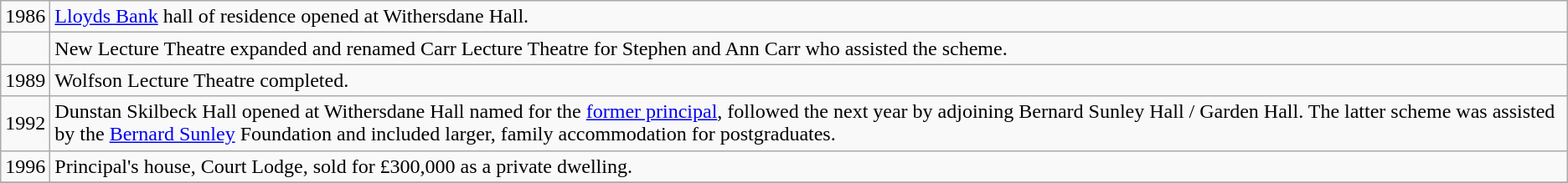<table class="wikitable">
<tr>
<td>1986</td>
<td><a href='#'>Lloyds Bank</a> hall of residence opened at Withersdane Hall.</td>
</tr>
<tr>
<td></td>
<td>New Lecture Theatre expanded and renamed Carr Lecture Theatre for Stephen and Ann Carr who assisted the scheme.</td>
</tr>
<tr>
<td>1989</td>
<td>Wolfson Lecture Theatre completed.</td>
</tr>
<tr>
<td>1992</td>
<td>Dunstan Skilbeck Hall opened at Withersdane Hall named for the <a href='#'>former principal</a>, followed the next year by adjoining Bernard Sunley Hall / Garden Hall. The latter scheme was assisted by the <a href='#'>Bernard Sunley</a> Foundation and included larger, family accommodation for postgraduates.</td>
</tr>
<tr>
<td>1996</td>
<td>Principal's house, Court Lodge, sold for £300,000 as a private dwelling.</td>
</tr>
<tr>
</tr>
</table>
